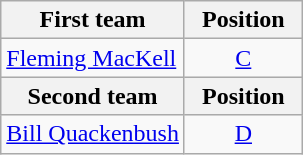<table class="wikitable">
<tr>
<th>First team</th>
<th>  Position  </th>
</tr>
<tr>
<td><a href='#'>Fleming MacKell</a></td>
<td align=center><a href='#'>C</a></td>
</tr>
<tr>
<th>Second team</th>
<th>  Position  </th>
</tr>
<tr>
<td><a href='#'>Bill Quackenbush</a></td>
<td align=center><a href='#'>D</a></td>
</tr>
</table>
